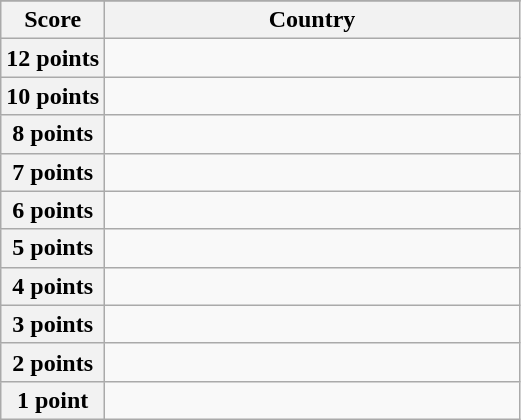<table class="wikitable">
<tr>
</tr>
<tr>
<th scope="col" width="20%">Score</th>
<th scope="col">Country</th>
</tr>
<tr>
<th scope="row">12 points</th>
<td></td>
</tr>
<tr>
<th scope="row">10 points</th>
<td></td>
</tr>
<tr>
<th scope="row">8 points</th>
<td></td>
</tr>
<tr>
<th scope="row">7 points</th>
<td></td>
</tr>
<tr>
<th scope="row">6 points</th>
<td></td>
</tr>
<tr>
<th scope="row">5 points</th>
<td></td>
</tr>
<tr>
<th scope="row">4 points</th>
<td></td>
</tr>
<tr>
<th scope="row">3 points</th>
<td></td>
</tr>
<tr>
<th scope="row">2 points</th>
<td></td>
</tr>
<tr>
<th scope="row">1 point</th>
<td></td>
</tr>
</table>
